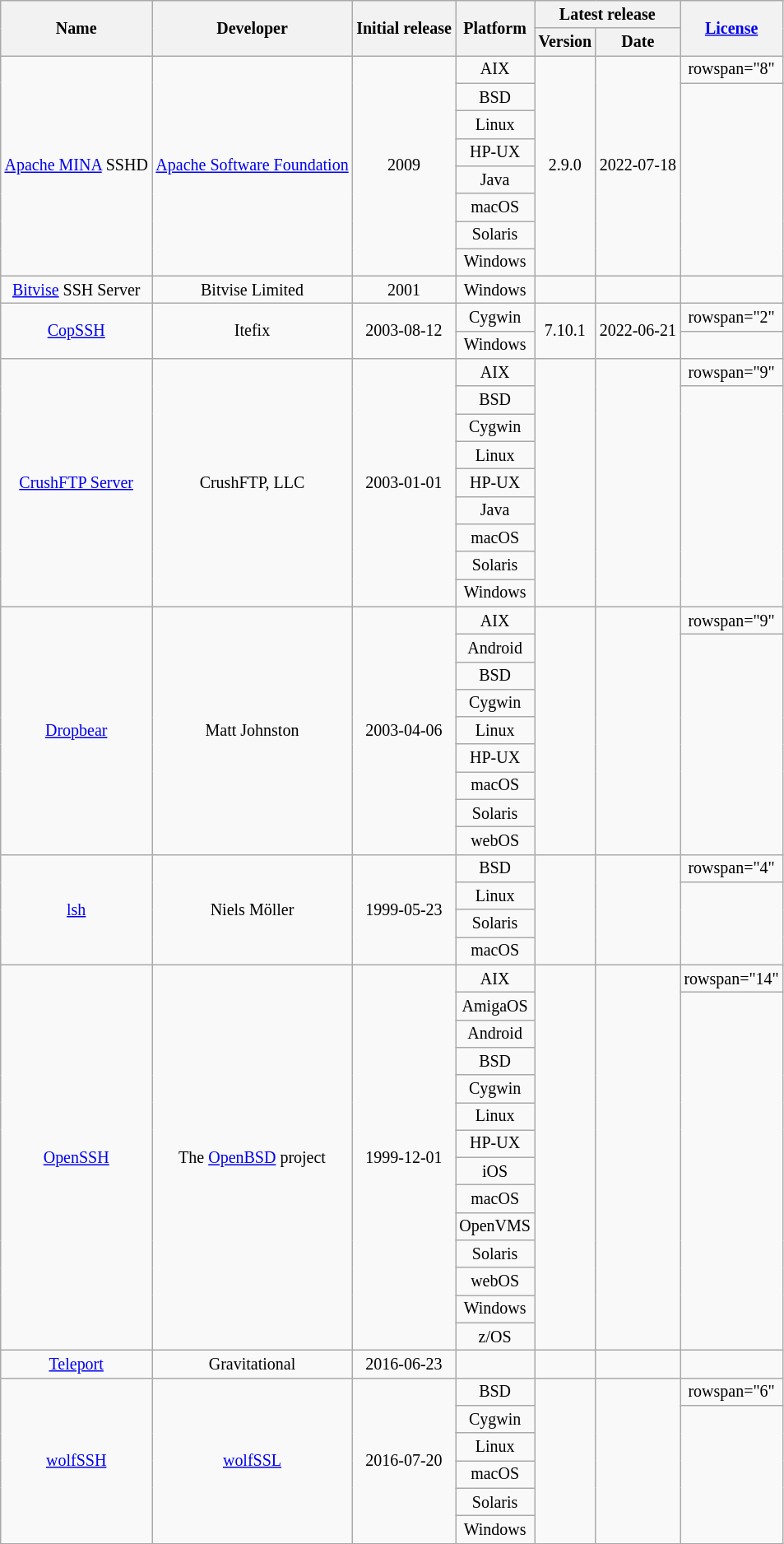<table class="wikitable sortable" style="font-size: smaller; text-align: center; width: auto">
<tr>
<th rowspan="2">Name</th>
<th rowspan="2">Developer</th>
<th rowspan="2">Initial release</th>
<th rowspan="2">Platform</th>
<th colspan="2">Latest release</th>
<th rowspan="2"><a href='#'>License</a></th>
</tr>
<tr>
<th>Version </th>
<th>Date </th>
</tr>
<tr>
<td rowspan="8" ><a href='#'>Apache MINA</a> SSHD</td>
<td rowspan="8"><a href='#'>Apache Software Foundation</a></td>
<td rowspan="8">2009</td>
<td>AIX</td>
<td rowspan="8">2.9.0</td>
<td rowspan="8">2022-07-18</td>
<td>rowspan="8" </td>
</tr>
<tr>
<td>BSD</td>
</tr>
<tr>
<td>Linux</td>
</tr>
<tr>
<td>HP-UX</td>
</tr>
<tr>
<td>Java</td>
</tr>
<tr>
<td>macOS</td>
</tr>
<tr>
<td>Solaris</td>
</tr>
<tr>
<td>Windows</td>
</tr>
<tr>
<td><a href='#'>Bitvise</a> SSH Server</td>
<td>Bitvise Limited</td>
<td>2001</td>
<td>Windows</td>
<td></td>
<td></td>
<td></td>
</tr>
<tr>
<td rowspan="2" ><a href='#'>CopSSH</a></td>
<td rowspan="2">Itefix</td>
<td rowspan="2">2003-08-12</td>
<td>Cygwin</td>
<td rowspan="2">7.10.1</td>
<td rowspan="2">2022-06-21</td>
<td>rowspan="2" </td>
</tr>
<tr>
<td>Windows</td>
</tr>
<tr>
<td rowspan="9" ><a href='#'>CrushFTP Server</a></td>
<td rowspan="9">CrushFTP, LLC</td>
<td rowspan="9">2003-01-01</td>
<td>AIX</td>
<td rowspan="9"></td>
<td rowspan="9"></td>
<td>rowspan="9" </td>
</tr>
<tr>
<td>BSD</td>
</tr>
<tr>
<td>Cygwin</td>
</tr>
<tr>
<td>Linux</td>
</tr>
<tr>
<td>HP-UX</td>
</tr>
<tr>
<td>Java</td>
</tr>
<tr>
<td>macOS</td>
</tr>
<tr>
<td>Solaris</td>
</tr>
<tr>
<td>Windows</td>
</tr>
<tr>
<td rowspan="9" ><a href='#'>Dropbear</a></td>
<td rowspan="9">Matt Johnston</td>
<td rowspan="9">2003-04-06</td>
<td>AIX</td>
<td rowspan="9"></td>
<td rowspan="9"></td>
<td>rowspan="9" </td>
</tr>
<tr>
<td>Android</td>
</tr>
<tr>
<td>BSD</td>
</tr>
<tr>
<td>Cygwin</td>
</tr>
<tr>
<td>Linux</td>
</tr>
<tr>
<td>HP-UX</td>
</tr>
<tr>
<td>macOS</td>
</tr>
<tr>
<td>Solaris</td>
</tr>
<tr>
<td>webOS</td>
</tr>
<tr>
<td rowspan="4" ><a href='#'>lsh</a></td>
<td rowspan="4">Niels Möller</td>
<td rowspan="4">1999-05-23</td>
<td>BSD</td>
<td rowspan="4"></td>
<td rowspan="4"></td>
<td>rowspan="4" </td>
</tr>
<tr>
<td>Linux</td>
</tr>
<tr>
<td>Solaris</td>
</tr>
<tr>
<td>macOS</td>
</tr>
<tr>
<td rowspan="14" ><a href='#'>OpenSSH</a></td>
<td rowspan="14">The <a href='#'>OpenBSD</a> project</td>
<td rowspan="14">1999-12-01</td>
<td>AIX</td>
<td rowspan="14"></td>
<td rowspan="14"></td>
<td>rowspan="14" </td>
</tr>
<tr>
<td>AmigaOS</td>
</tr>
<tr>
<td>Android</td>
</tr>
<tr>
<td>BSD</td>
</tr>
<tr>
<td>Cygwin</td>
</tr>
<tr>
<td>Linux</td>
</tr>
<tr>
<td>HP-UX</td>
</tr>
<tr>
<td>iOS</td>
</tr>
<tr>
<td>macOS</td>
</tr>
<tr>
<td>OpenVMS</td>
</tr>
<tr>
<td>Solaris</td>
</tr>
<tr>
<td>webOS</td>
</tr>
<tr>
<td>Windows</td>
</tr>
<tr>
<td>z/OS</td>
</tr>
<tr>
<td><a href='#'>Teleport</a></td>
<td>Gravitational</td>
<td>2016-06-23</td>
<td></td>
<td></td>
<td></td>
<td></td>
</tr>
<tr>
<td rowspan="6" ><a href='#'>wolfSSH</a></td>
<td rowspan="6"><a href='#'>wolfSSL</a></td>
<td rowspan="6">2016-07-20</td>
<td>BSD</td>
<td rowspan="6"></td>
<td rowspan="6"></td>
<td>rowspan="6" </td>
</tr>
<tr>
<td>Cygwin</td>
</tr>
<tr>
<td>Linux</td>
</tr>
<tr>
<td>macOS</td>
</tr>
<tr>
<td>Solaris</td>
</tr>
<tr>
<td>Windows</td>
</tr>
<tr>
</tr>
</table>
